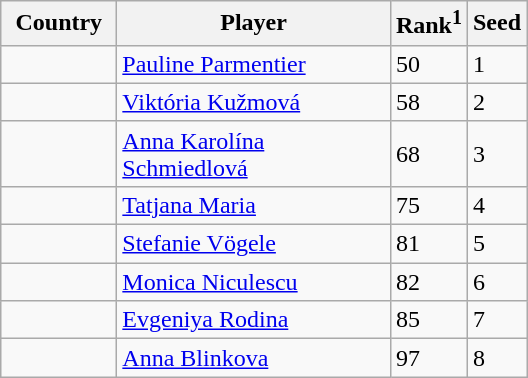<table class="sortable wikitable">
<tr>
<th width="70">Country</th>
<th width="175">Player</th>
<th>Rank<sup>1</sup></th>
<th>Seed</th>
</tr>
<tr>
<td></td>
<td><a href='#'>Pauline Parmentier</a></td>
<td>50</td>
<td>1</td>
</tr>
<tr>
<td></td>
<td><a href='#'>Viktória Kužmová</a></td>
<td>58</td>
<td>2</td>
</tr>
<tr>
<td></td>
<td><a href='#'>Anna Karolína Schmiedlová</a></td>
<td>68</td>
<td>3</td>
</tr>
<tr>
<td></td>
<td><a href='#'>Tatjana Maria</a></td>
<td>75</td>
<td>4</td>
</tr>
<tr>
<td></td>
<td><a href='#'>Stefanie Vögele</a></td>
<td>81</td>
<td>5</td>
</tr>
<tr>
<td></td>
<td><a href='#'>Monica Niculescu</a></td>
<td>82</td>
<td>6</td>
</tr>
<tr>
<td></td>
<td><a href='#'>Evgeniya Rodina</a></td>
<td>85</td>
<td>7</td>
</tr>
<tr>
<td></td>
<td><a href='#'>Anna Blinkova</a></td>
<td>97</td>
<td>8</td>
</tr>
</table>
